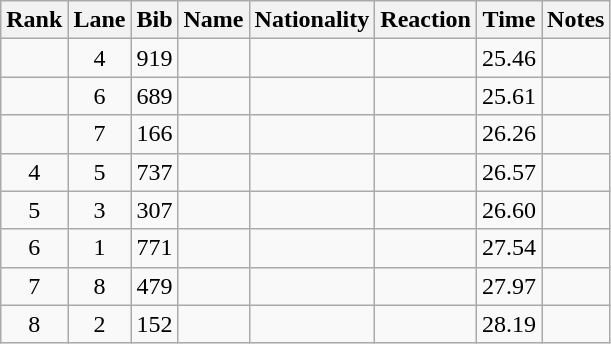<table class="wikitable sortable" style="text-align:center">
<tr>
<th>Rank</th>
<th>Lane</th>
<th>Bib</th>
<th>Name</th>
<th>Nationality</th>
<th>Reaction</th>
<th>Time</th>
<th>Notes</th>
</tr>
<tr>
<td></td>
<td>4</td>
<td>919</td>
<td align=left></td>
<td align=left></td>
<td></td>
<td>25.46</td>
<td></td>
</tr>
<tr>
<td></td>
<td>6</td>
<td>689</td>
<td align=left></td>
<td align=left></td>
<td></td>
<td>25.61</td>
<td></td>
</tr>
<tr>
<td></td>
<td>7</td>
<td>166</td>
<td align=left></td>
<td align=left></td>
<td></td>
<td>26.26</td>
<td></td>
</tr>
<tr>
<td>4</td>
<td>5</td>
<td>737</td>
<td align=left></td>
<td align=left></td>
<td></td>
<td>26.57</td>
<td></td>
</tr>
<tr>
<td>5</td>
<td>3</td>
<td>307</td>
<td align=left></td>
<td align=left></td>
<td></td>
<td>26.60</td>
<td></td>
</tr>
<tr>
<td>6</td>
<td>1</td>
<td>771</td>
<td align=left></td>
<td align=left></td>
<td></td>
<td>27.54</td>
<td></td>
</tr>
<tr>
<td>7</td>
<td>8</td>
<td>479</td>
<td align=left></td>
<td align=left></td>
<td></td>
<td>27.97</td>
<td></td>
</tr>
<tr>
<td>8</td>
<td>2</td>
<td>152</td>
<td align=left></td>
<td align=left></td>
<td></td>
<td>28.19</td>
<td></td>
</tr>
</table>
